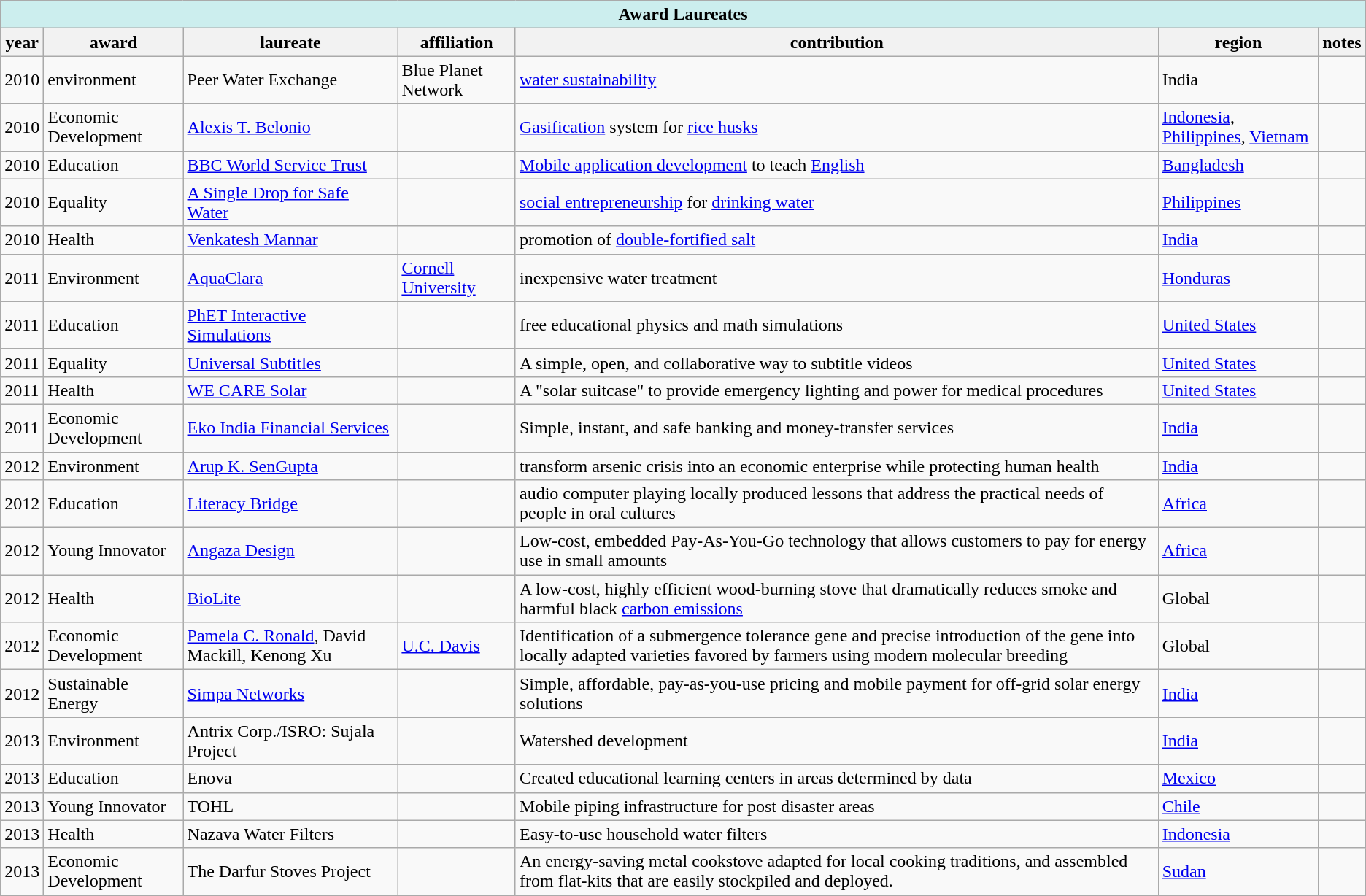<table class="wikitable">
<tr>
<th colspan="7" style="background-color: #CCEEEE;">Award Laureates</th>
</tr>
<tr>
<th>year</th>
<th>award</th>
<th>laureate</th>
<th>affiliation</th>
<th>contribution</th>
<th>region</th>
<th>notes</th>
</tr>
<tr>
<td>2010</td>
<td>environment</td>
<td>Peer Water Exchange</td>
<td>Blue Planet Network</td>
<td><a href='#'>water sustainability</a></td>
<td>India</td>
<td></td>
</tr>
<tr>
<td>2010</td>
<td>Economic Development</td>
<td><a href='#'>Alexis T. Belonio</a></td>
<td></td>
<td><a href='#'>Gasification</a> system for <a href='#'>rice husks</a></td>
<td><a href='#'>Indonesia</a>, <a href='#'>Philippines</a>, <a href='#'>Vietnam</a></td>
<td></td>
</tr>
<tr>
<td>2010</td>
<td>Education</td>
<td><a href='#'>BBC World Service Trust</a></td>
<td></td>
<td><a href='#'>Mobile application development</a> to teach <a href='#'>English</a></td>
<td><a href='#'>Bangladesh</a></td>
<td></td>
</tr>
<tr>
<td>2010</td>
<td>Equality</td>
<td><a href='#'>A Single Drop for Safe Water</a></td>
<td></td>
<td><a href='#'>social entrepreneurship</a> for <a href='#'>drinking water</a></td>
<td><a href='#'>Philippines</a></td>
<td></td>
</tr>
<tr>
<td>2010</td>
<td>Health</td>
<td><a href='#'>Venkatesh Mannar</a></td>
<td></td>
<td>promotion of <a href='#'>double-fortified salt</a></td>
<td><a href='#'>India</a></td>
<td></td>
</tr>
<tr>
<td>2011</td>
<td>Environment</td>
<td><a href='#'>AquaClara</a></td>
<td><a href='#'>Cornell University</a></td>
<td>inexpensive water treatment</td>
<td><a href='#'>Honduras</a></td>
<td></td>
</tr>
<tr>
<td>2011</td>
<td>Education</td>
<td><a href='#'>PhET Interactive Simulations</a></td>
<td></td>
<td>free educational physics and math simulations</td>
<td><a href='#'>United States</a></td>
<td></td>
</tr>
<tr>
<td>2011</td>
<td>Equality</td>
<td><a href='#'>Universal Subtitles</a></td>
<td></td>
<td>A simple, open, and collaborative way to subtitle videos</td>
<td><a href='#'>United States</a></td>
<td></td>
</tr>
<tr>
<td>2011</td>
<td>Health</td>
<td><a href='#'>WE CARE Solar</a></td>
<td></td>
<td>A "solar suitcase" to provide emergency lighting and power for medical procedures</td>
<td><a href='#'>United States</a></td>
<td></td>
</tr>
<tr>
<td>2011</td>
<td>Economic Development</td>
<td><a href='#'>Eko India Financial Services</a></td>
<td></td>
<td>Simple, instant, and safe banking and money-transfer services</td>
<td><a href='#'>India</a></td>
<td></td>
</tr>
<tr>
<td>2012</td>
<td>Environment</td>
<td><a href='#'>Arup K. SenGupta</a></td>
<td></td>
<td>transform arsenic crisis into an economic enterprise while protecting human health</td>
<td><a href='#'>India</a></td>
<td></td>
</tr>
<tr>
<td>2012</td>
<td>Education</td>
<td><a href='#'>Literacy Bridge</a></td>
<td></td>
<td>audio computer playing locally produced lessons that address the practical needs of people in oral cultures</td>
<td><a href='#'>Africa</a></td>
<td></td>
</tr>
<tr>
<td>2012</td>
<td>Young Innovator</td>
<td><a href='#'>Angaza Design</a></td>
<td></td>
<td>Low-cost, embedded Pay-As-You-Go technology that allows customers to pay for energy use in small amounts</td>
<td><a href='#'>Africa</a></td>
<td></td>
</tr>
<tr>
<td>2012</td>
<td>Health</td>
<td><a href='#'>BioLite</a></td>
<td></td>
<td>A low-cost, highly efficient wood-burning stove that dramatically reduces smoke and harmful black <a href='#'>carbon emissions</a></td>
<td>Global</td>
<td></td>
</tr>
<tr>
<td>2012</td>
<td>Economic Development</td>
<td><a href='#'>Pamela C. Ronald</a>, David Mackill, Kenong Xu</td>
<td><a href='#'>U.C. Davis</a></td>
<td>Identification of a submergence tolerance gene and precise introduction of the gene into locally adapted varieties favored by farmers using modern molecular breeding</td>
<td>Global</td>
<td></td>
</tr>
<tr>
<td>2012</td>
<td>Sustainable Energy</td>
<td><a href='#'>Simpa Networks</a></td>
<td></td>
<td>Simple, affordable, pay-as-you-use pricing and mobile payment for off-grid solar energy solutions</td>
<td><a href='#'>India</a></td>
<td></td>
</tr>
<tr>
<td>2013</td>
<td>Environment</td>
<td>Antrix Corp./ISRO: Sujala Project</td>
<td></td>
<td>Watershed development</td>
<td><a href='#'>India</a></td>
<td></td>
</tr>
<tr>
<td>2013</td>
<td>Education</td>
<td>Enova</td>
<td></td>
<td>Created educational learning centers in areas determined by data</td>
<td><a href='#'>Mexico</a></td>
<td></td>
</tr>
<tr>
<td>2013</td>
<td>Young Innovator</td>
<td>TOHL</td>
<td></td>
<td>Mobile piping infrastructure for post disaster areas</td>
<td><a href='#'>Chile</a></td>
<td></td>
</tr>
<tr>
<td>2013</td>
<td>Health</td>
<td>Nazava Water Filters</td>
<td></td>
<td>Easy-to-use household water filters</td>
<td><a href='#'>Indonesia</a></td>
<td></td>
</tr>
<tr>
<td>2013</td>
<td>Economic Development</td>
<td>The Darfur Stoves Project</td>
<td></td>
<td>An energy-saving metal cookstove adapted for local cooking traditions, and assembled from flat-kits that are easily stockpiled and deployed.</td>
<td><a href='#'>Sudan</a></td>
<td></td>
</tr>
<tr>
</tr>
</table>
